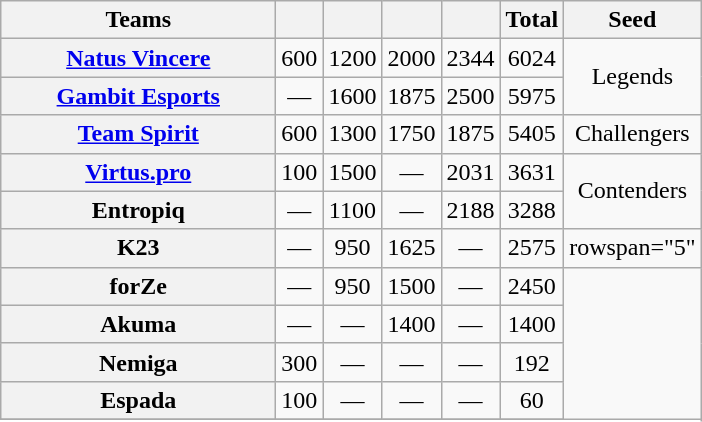<table class="wikitable plainrowheaders" style="text-align:center;">
<tr>
<th scope="col" style="width:11em;">Teams</th>
<th scope="col"></th>
<th scope="col"></th>
<th scope="col"></th>
<th scope="col"></th>
<th scope="col">Total</th>
<th scope="col">Seed</th>
</tr>
<tr>
<th scope="row"><a href='#'>Natus Vincere</a></th>
<td>600</td>
<td>1200</td>
<td>2000</td>
<td>2344</td>
<td>6024</td>
<td rowspan="2">Legends</td>
</tr>
<tr>
<th scope="row"><a href='#'>Gambit Esports</a></th>
<td>—</td>
<td>1600</td>
<td>1875</td>
<td>2500</td>
<td>5975</td>
</tr>
<tr>
<th scope="row"><a href='#'>Team Spirit</a></th>
<td>600</td>
<td>1300</td>
<td>1750</td>
<td>1875</td>
<td>5405</td>
<td>Challengers</td>
</tr>
<tr>
<th scope="row"><a href='#'>Virtus.pro</a></th>
<td>100</td>
<td>1500</td>
<td>—</td>
<td>2031</td>
<td>3631</td>
<td rowspan="2">Contenders</td>
</tr>
<tr>
<th scope="row">Entropiq</th>
<td>—</td>
<td>1100</td>
<td>—</td>
<td>2188</td>
<td>3288</td>
</tr>
<tr>
<th scope="row">K23</th>
<td>—</td>
<td>950</td>
<td>1625</td>
<td>—</td>
<td>2575</td>
<td>rowspan="5" </td>
</tr>
<tr>
<th scope="row">forZe</th>
<td>—</td>
<td>950</td>
<td>1500</td>
<td>—</td>
<td>2450</td>
</tr>
<tr>
<th scope="row">Akuma</th>
<td>—</td>
<td>—</td>
<td>1400</td>
<td>—</td>
<td>1400</td>
</tr>
<tr>
<th scope="row">Nemiga</th>
<td>300</td>
<td>—</td>
<td>—</td>
<td>—</td>
<td>192</td>
</tr>
<tr>
<th scope="row">Espada</th>
<td>100</td>
<td>—</td>
<td>—</td>
<td>—</td>
<td>60</td>
</tr>
<tr>
</tr>
</table>
